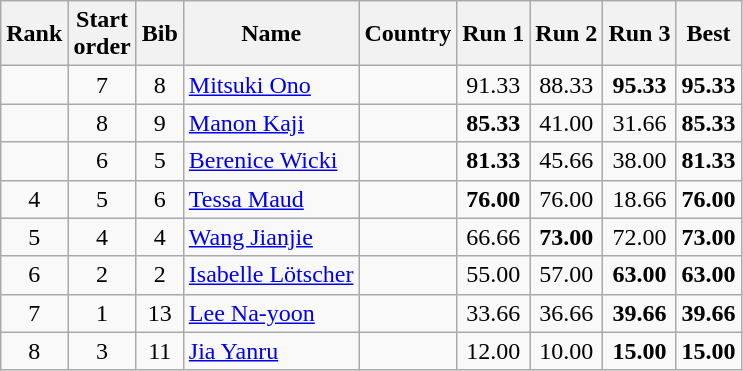<table class="wikitable sortable" style="text-align:center">
<tr>
<th>Rank</th>
<th>Start<br>order</th>
<th>Bib</th>
<th>Name</th>
<th>Country</th>
<th>Run 1</th>
<th>Run 2</th>
<th>Run 3</th>
<th>Best</th>
</tr>
<tr>
<td></td>
<td>7</td>
<td>8</td>
<td align=left><a href='#'>Mitsuki Ono</a></td>
<td align=left></td>
<td>91.33</td>
<td>88.33</td>
<td><strong>95.33</strong></td>
<td><strong>95.33</strong></td>
</tr>
<tr>
<td></td>
<td>8</td>
<td>9</td>
<td align=left><a href='#'>Manon Kaji</a></td>
<td align=left></td>
<td><strong>85.33</strong></td>
<td>41.00</td>
<td>31.66</td>
<td><strong>85.33</strong></td>
</tr>
<tr>
<td></td>
<td>6</td>
<td>5</td>
<td align=left><a href='#'>Berenice Wicki</a></td>
<td align=left></td>
<td><strong>81.33</strong></td>
<td>45.66</td>
<td>38.00</td>
<td><strong>81.33</strong></td>
</tr>
<tr>
<td>4</td>
<td>5</td>
<td>6</td>
<td align=left><a href='#'>Tessa Maud</a></td>
<td align=left></td>
<td><strong>76.00</strong></td>
<td>76.00</td>
<td>18.66</td>
<td><strong>76.00</strong></td>
</tr>
<tr>
<td>5</td>
<td>4</td>
<td>4</td>
<td align=left><a href='#'>Wang Jianjie</a></td>
<td align=left></td>
<td>66.66</td>
<td><strong>73.00</strong></td>
<td>72.00</td>
<td><strong>73.00</strong></td>
</tr>
<tr>
<td>6</td>
<td>2</td>
<td>2</td>
<td align=left><a href='#'>Isabelle Lötscher</a></td>
<td align=left></td>
<td>55.00</td>
<td>57.00</td>
<td><strong>63.00</strong></td>
<td><strong>63.00</strong></td>
</tr>
<tr>
<td>7</td>
<td>1</td>
<td>13</td>
<td align=left><a href='#'>Lee Na-yoon</a></td>
<td align=left></td>
<td>33.66</td>
<td>36.66</td>
<td><strong>39.66</strong></td>
<td><strong>39.66</strong></td>
</tr>
<tr>
<td>8</td>
<td>3</td>
<td>11</td>
<td align=left><a href='#'>Jia Yanru</a></td>
<td align=left></td>
<td>12.00</td>
<td>10.00</td>
<td><strong>15.00</strong></td>
<td><strong>15.00</strong></td>
</tr>
</table>
